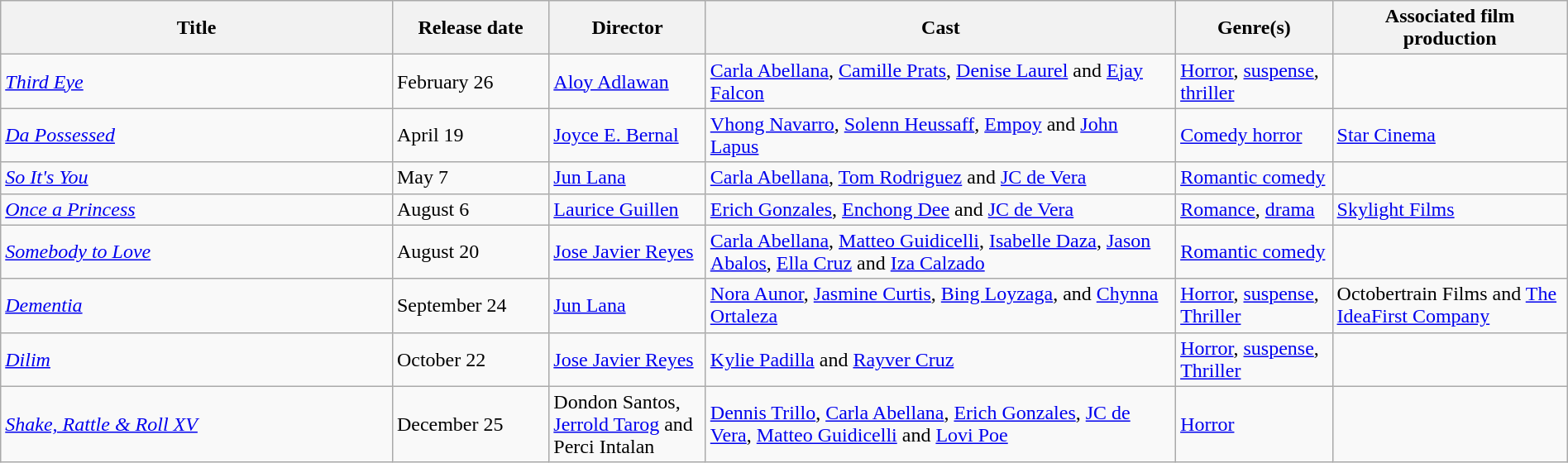<table class="wikitable" style="width:100%;">
<tr>
<th style="width:25%;">Title</th>
<th style="width:10%;">Release date</th>
<th style="width:10%;">Director</th>
<th style="width:30%;">Cast</th>
<th style="width:10%;">Genre(s)</th>
<th style="width:15%;">Associated film production</th>
</tr>
<tr>
<td><em><a href='#'>Third Eye</a></em></td>
<td>February 26</td>
<td><a href='#'>Aloy Adlawan</a></td>
<td><a href='#'>Carla Abellana</a>, <a href='#'>Camille Prats</a>, <a href='#'>Denise Laurel</a> and <a href='#'>Ejay Falcon</a></td>
<td><a href='#'>Horror</a>, <a href='#'>suspense</a>, <a href='#'>thriller</a></td>
<td></td>
</tr>
<tr>
<td><em><a href='#'>Da Possessed</a></em></td>
<td>April 19</td>
<td><a href='#'>Joyce E. Bernal</a></td>
<td><a href='#'>Vhong Navarro</a>, <a href='#'>Solenn Heussaff</a>, <a href='#'>Empoy</a> and <a href='#'>John Lapus</a></td>
<td><a href='#'>Comedy horror</a></td>
<td><a href='#'>Star Cinema</a></td>
</tr>
<tr>
<td><em><a href='#'>So It's You</a></em></td>
<td>May 7</td>
<td><a href='#'>Jun Lana</a></td>
<td><a href='#'>Carla Abellana</a>, <a href='#'>Tom Rodriguez</a> and <a href='#'>JC de Vera</a></td>
<td><a href='#'>Romantic comedy</a></td>
<td></td>
</tr>
<tr>
<td><em><a href='#'>Once a Princess</a></em></td>
<td>August 6</td>
<td><a href='#'>Laurice Guillen</a></td>
<td><a href='#'>Erich Gonzales</a>, <a href='#'>Enchong Dee</a> and <a href='#'>JC de Vera</a></td>
<td><a href='#'>Romance</a>, <a href='#'>drama</a></td>
<td><a href='#'>Skylight Films</a></td>
</tr>
<tr>
<td><em><a href='#'>Somebody to Love</a></em></td>
<td>August 20</td>
<td><a href='#'>Jose Javier Reyes</a></td>
<td><a href='#'>Carla Abellana</a>, <a href='#'>Matteo Guidicelli</a>, <a href='#'>Isabelle Daza</a>, <a href='#'>Jason Abalos</a>, <a href='#'>Ella Cruz</a> and <a href='#'>Iza Calzado</a></td>
<td><a href='#'>Romantic comedy</a></td>
<td></td>
</tr>
<tr>
<td><em><a href='#'>Dementia</a></em></td>
<td>September 24</td>
<td><a href='#'>Jun Lana</a></td>
<td><a href='#'>Nora Aunor</a>, <a href='#'>Jasmine Curtis</a>, <a href='#'>Bing Loyzaga</a>, and <a href='#'>Chynna Ortaleza</a></td>
<td><a href='#'>Horror</a>, <a href='#'>suspense</a>, <a href='#'>Thriller</a></td>
<td>Octobertrain Films and <a href='#'>The IdeaFirst Company</a></td>
</tr>
<tr>
<td><em><a href='#'>Dilim</a></em></td>
<td>October 22</td>
<td><a href='#'>Jose Javier Reyes</a></td>
<td><a href='#'>Kylie Padilla</a> and <a href='#'>Rayver Cruz</a></td>
<td><a href='#'>Horror</a>, <a href='#'>suspense</a>, <a href='#'>Thriller</a></td>
<td></td>
</tr>
<tr>
<td><em><a href='#'>Shake, Rattle & Roll XV</a></em></td>
<td>December 25</td>
<td>Dondon Santos, <a href='#'>Jerrold Tarog</a> and Perci Intalan</td>
<td><a href='#'>Dennis Trillo</a>, <a href='#'>Carla Abellana</a>, <a href='#'>Erich Gonzales</a>, <a href='#'>JC de Vera</a>, <a href='#'>Matteo Guidicelli</a> and <a href='#'>Lovi Poe</a></td>
<td><a href='#'>Horror</a></td>
<td></td>
</tr>
</table>
